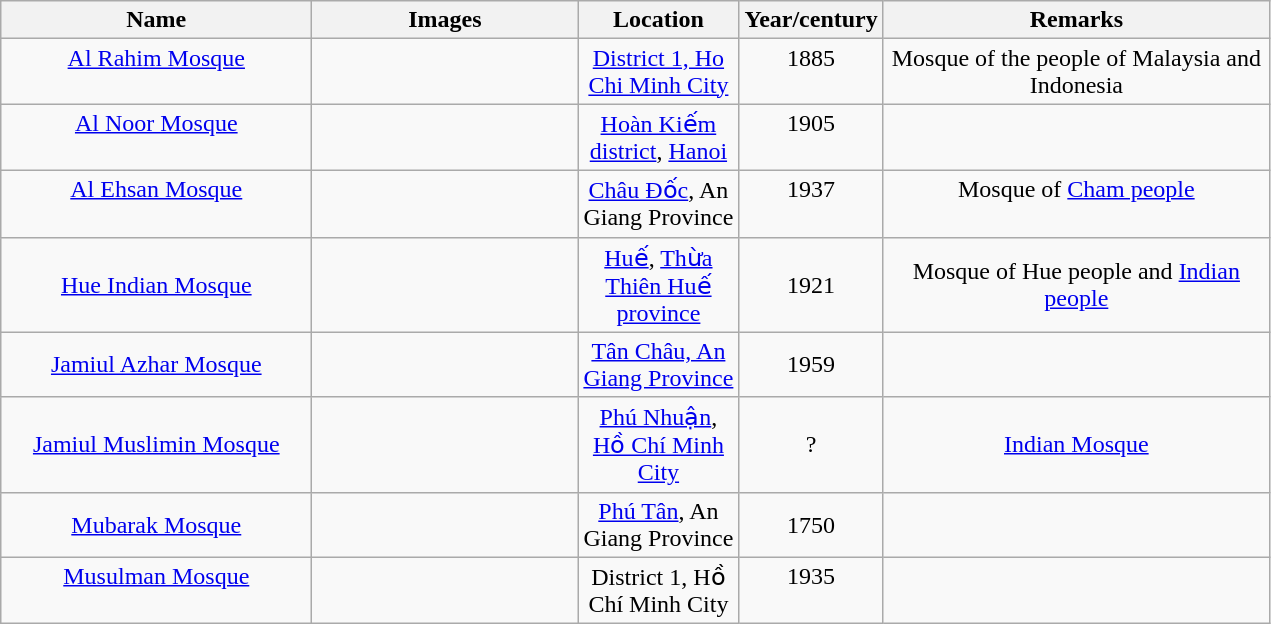<table class=wikitable style="text-align:center">
<tr>
<th align=left width=200px>Name</th>
<th align=center width=170px class=unsortable>Images</th>
<th align=left width=100px>Location</th>
<th align=left width=050px>Year/century</th>
<th align=left width=250px class=unsortable>Remarks</th>
</tr>
<tr valign="top">
<td><a href='#'>Al Rahim Mosque</a></td>
<td></td>
<td><a href='#'>District 1, Ho Chi Minh City</a></td>
<td>1885</td>
<td>Mosque of the people of Malaysia and Indonesia</td>
</tr>
<tr valign="top">
<td><a href='#'>Al Noor Mosque</a></td>
<td></td>
<td><a href='#'>Hoàn Kiếm district</a>, <a href='#'>Hanoi</a></td>
<td>1905</td>
<td></td>
</tr>
<tr valign="top">
<td><a href='#'>Al Ehsan Mosque</a></td>
<td></td>
<td><a href='#'>Châu Đốc</a>, An Giang Province</td>
<td>1937</td>
<td>Mosque of <a href='#'>Cham people</a></td>
</tr>
<tr>
<td><a href='#'>Hue Indian Mosque</a></td>
<td></td>
<td><a href='#'>Huế</a>, <a href='#'>Thừa Thiên Huế province</a></td>
<td>1921</td>
<td>Mosque of Hue people and <a href='#'>Indian people</a></td>
</tr>
<tr>
<td><a href='#'>Jamiul Azhar Mosque</a></td>
<td></td>
<td><a href='#'>Tân Châu, An Giang Province</a></td>
<td>1959</td>
<td></td>
</tr>
<tr>
<td><a href='#'>Jamiul Muslimin Mosque</a></td>
<td></td>
<td><a href='#'>Phú Nhuận</a>, <a href='#'>Hồ Chí Minh City</a></td>
<td>?</td>
<td><a href='#'>Indian Mosque</a></td>
</tr>
<tr>
<td><a href='#'>Mubarak Mosque</a></td>
<td></td>
<td><a href='#'>Phú Tân</a>, An Giang Province</td>
<td>1750</td>
<td></td>
</tr>
<tr valign=top>
<td><a href='#'>Musulman Mosque</a></td>
<td></td>
<td>District 1, Hồ Chí Minh City</td>
<td>1935</td>
<td></td>
</tr>
</table>
